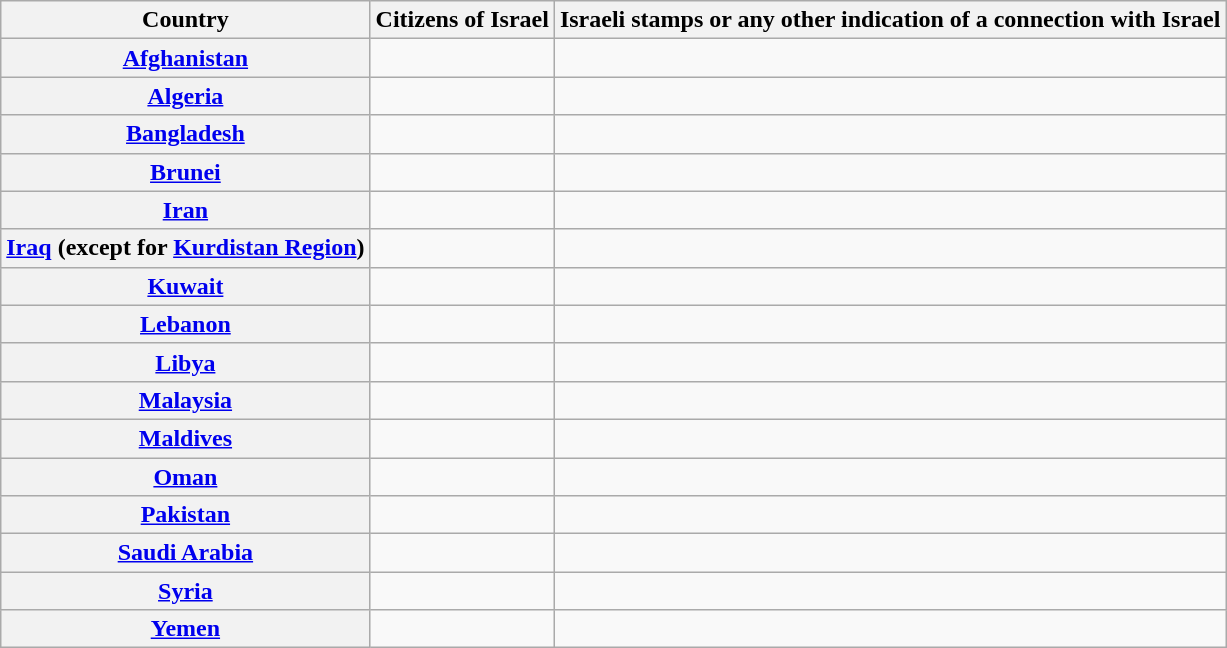<table class="wikitable sortable plainrowheaders">
<tr>
<th scope="col">Country</th>
<th scope="col">Citizens of Israel</th>
<th scope="col">Israeli stamps or any other indication of a connection with Israel</th>
</tr>
<tr>
<th scope="row"><a href='#'>Afghanistan</a></th>
<td></td>
<td></td>
</tr>
<tr>
<th scope="row"><a href='#'>Algeria</a></th>
<td></td>
<td></td>
</tr>
<tr>
<th scope="row"><a href='#'>Bangladesh</a></th>
<td></td>
<td></td>
</tr>
<tr>
<th scope="row"><a href='#'>Brunei</a></th>
<td></td>
<td></td>
</tr>
<tr>
<th scope="row"><a href='#'>Iran</a></th>
<td></td>
<td></td>
</tr>
<tr>
<th scope="row"><a href='#'>Iraq</a> (except for <a href='#'>Kurdistan Region</a>)</th>
<td></td>
<td></td>
</tr>
<tr>
<th scope="row"><a href='#'>Kuwait</a></th>
<td></td>
<td></td>
</tr>
<tr>
<th scope="row"><a href='#'>Lebanon</a></th>
<td></td>
<td></td>
</tr>
<tr>
<th scope="row"><a href='#'>Libya</a></th>
<td></td>
<td></td>
</tr>
<tr>
<th scope="row"><a href='#'>Malaysia</a></th>
<td></td>
<td></td>
</tr>
<tr>
<th scope="row"><a href='#'>Maldives</a></th>
<td></td>
<td></td>
</tr>
<tr>
<th scope="row"><a href='#'>Oman</a></th>
<td></td>
<td></td>
</tr>
<tr>
<th scope="row"><a href='#'>Pakistan</a></th>
<td></td>
<td></td>
</tr>
<tr>
<th scope="row"><a href='#'>Saudi Arabia</a></th>
<td></td>
<td></td>
</tr>
<tr>
<th scope="row"><a href='#'>Syria</a></th>
<td></td>
<td></td>
</tr>
<tr>
<th scope="row"><a href='#'>Yemen</a></th>
<td></td>
<td></td>
</tr>
</table>
